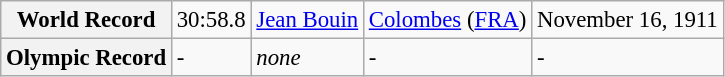<table class="wikitable" style="font-size:95%;">
<tr>
<th>World Record</th>
<td>30:58.8</td>
<td> <a href='#'>Jean Bouin</a></td>
<td><a href='#'>Colombes</a> (<a href='#'>FRA</a>)</td>
<td>November 16, 1911</td>
</tr>
<tr>
<th>Olympic Record</th>
<td>-</td>
<td><em>none</em></td>
<td>-</td>
<td>-</td>
</tr>
</table>
